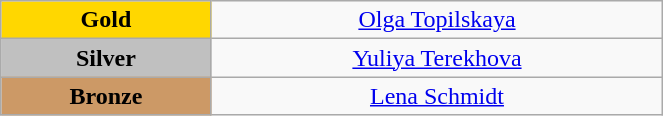<table class="wikitable" style="text-align:center; " width="35%">
<tr>
<td bgcolor="gold"><strong>Gold</strong></td>
<td><a href='#'>Olga Topilskaya</a><br>  <small><em></em></small></td>
</tr>
<tr>
<td bgcolor="silver"><strong>Silver</strong></td>
<td><a href='#'>Yuliya Terekhova</a><br>  <small><em></em></small></td>
</tr>
<tr>
<td bgcolor="CC9966"><strong>Bronze</strong></td>
<td><a href='#'>Lena Schmidt</a><br>  <small><em></em></small></td>
</tr>
</table>
